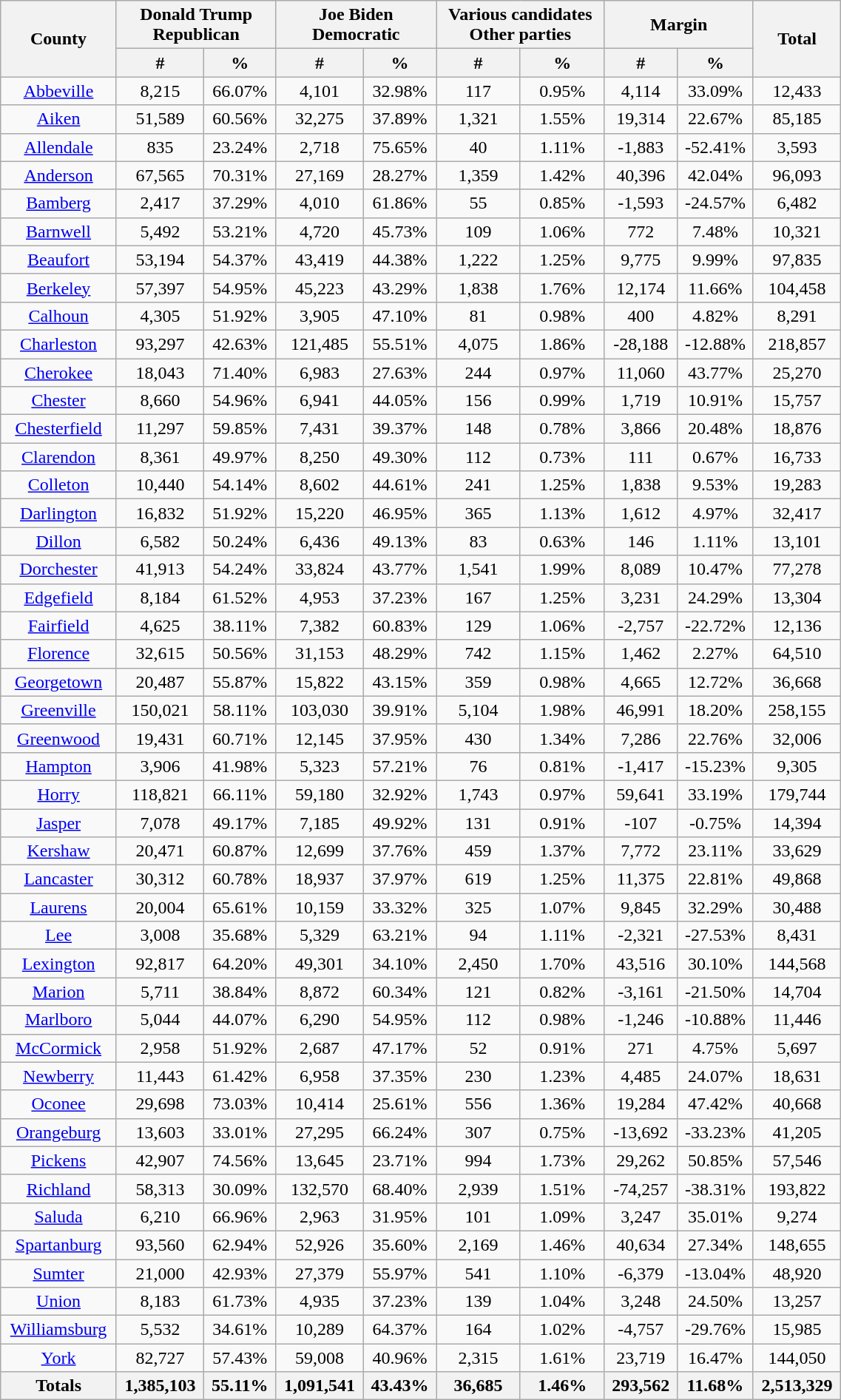<table width="60%" class="wikitable sortable">
<tr>
<th rowspan="2">County</th>
<th colspan="2">Donald Trump<br>Republican</th>
<th colspan="2">Joe Biden<br>Democratic</th>
<th colspan="2">Various candidates<br>Other parties</th>
<th colspan="2">Margin</th>
<th rowspan="2">Total</th>
</tr>
<tr>
<th style="text-align:center;" data-sort-type="number">#</th>
<th style="text-align:center;" data-sort-type="number">%</th>
<th style="text-align:center;" data-sort-type="number">#</th>
<th style="text-align:center;" data-sort-type="number">%</th>
<th style="text-align:center;" data-sort-type="number">#</th>
<th style="text-align:center;" data-sort-type="number">%</th>
<th style="text-align:center;" data-sort-type="number">#</th>
<th style="text-align:center;" data-sort-type="number">%</th>
</tr>
<tr style="text-align:center;">
<td><a href='#'>Abbeville</a></td>
<td>8,215</td>
<td>66.07%</td>
<td>4,101</td>
<td>32.98%</td>
<td>117</td>
<td>0.95%</td>
<td>4,114</td>
<td>33.09%</td>
<td>12,433</td>
</tr>
<tr style="text-align:center;">
<td><a href='#'>Aiken</a></td>
<td>51,589</td>
<td>60.56%</td>
<td>32,275</td>
<td>37.89%</td>
<td>1,321</td>
<td>1.55%</td>
<td>19,314</td>
<td>22.67%</td>
<td>85,185</td>
</tr>
<tr style="text-align:center;">
<td><a href='#'>Allendale</a></td>
<td>835</td>
<td>23.24%</td>
<td>2,718</td>
<td>75.65%</td>
<td>40</td>
<td>1.11%</td>
<td>-1,883</td>
<td>-52.41%</td>
<td>3,593</td>
</tr>
<tr style="text-align:center;">
<td><a href='#'>Anderson</a></td>
<td>67,565</td>
<td>70.31%</td>
<td>27,169</td>
<td>28.27%</td>
<td>1,359</td>
<td>1.42%</td>
<td>40,396</td>
<td>42.04%</td>
<td>96,093</td>
</tr>
<tr style="text-align:center;">
<td><a href='#'>Bamberg</a></td>
<td>2,417</td>
<td>37.29%</td>
<td>4,010</td>
<td>61.86%</td>
<td>55</td>
<td>0.85%</td>
<td>-1,593</td>
<td>-24.57%</td>
<td>6,482</td>
</tr>
<tr style="text-align:center;">
<td><a href='#'>Barnwell</a></td>
<td>5,492</td>
<td>53.21%</td>
<td>4,720</td>
<td>45.73%</td>
<td>109</td>
<td>1.06%</td>
<td>772</td>
<td>7.48%</td>
<td>10,321</td>
</tr>
<tr style="text-align:center;">
<td><a href='#'>Beaufort</a></td>
<td>53,194</td>
<td>54.37%</td>
<td>43,419</td>
<td>44.38%</td>
<td>1,222</td>
<td>1.25%</td>
<td>9,775</td>
<td>9.99%</td>
<td>97,835</td>
</tr>
<tr style="text-align:center;">
<td><a href='#'>Berkeley</a></td>
<td>57,397</td>
<td>54.95%</td>
<td>45,223</td>
<td>43.29%</td>
<td>1,838</td>
<td>1.76%</td>
<td>12,174</td>
<td>11.66%</td>
<td>104,458</td>
</tr>
<tr style="text-align:center;">
<td><a href='#'>Calhoun</a></td>
<td>4,305</td>
<td>51.92%</td>
<td>3,905</td>
<td>47.10%</td>
<td>81</td>
<td>0.98%</td>
<td>400</td>
<td>4.82%</td>
<td>8,291</td>
</tr>
<tr style="text-align:center;">
<td><a href='#'>Charleston</a></td>
<td>93,297</td>
<td>42.63%</td>
<td>121,485</td>
<td>55.51%</td>
<td>4,075</td>
<td>1.86%</td>
<td>-28,188</td>
<td>-12.88%</td>
<td>218,857</td>
</tr>
<tr style="text-align:center;">
<td><a href='#'>Cherokee</a></td>
<td>18,043</td>
<td>71.40%</td>
<td>6,983</td>
<td>27.63%</td>
<td>244</td>
<td>0.97%</td>
<td>11,060</td>
<td>43.77%</td>
<td>25,270</td>
</tr>
<tr style="text-align:center;">
<td><a href='#'>Chester</a></td>
<td>8,660</td>
<td>54.96%</td>
<td>6,941</td>
<td>44.05%</td>
<td>156</td>
<td>0.99%</td>
<td>1,719</td>
<td>10.91%</td>
<td>15,757</td>
</tr>
<tr style="text-align:center;">
<td><a href='#'>Chesterfield</a></td>
<td>11,297</td>
<td>59.85%</td>
<td>7,431</td>
<td>39.37%</td>
<td>148</td>
<td>0.78%</td>
<td>3,866</td>
<td>20.48%</td>
<td>18,876</td>
</tr>
<tr style="text-align:center;">
<td><a href='#'>Clarendon</a></td>
<td>8,361</td>
<td>49.97%</td>
<td>8,250</td>
<td>49.30%</td>
<td>112</td>
<td>0.73%</td>
<td>111</td>
<td>0.67%</td>
<td>16,733</td>
</tr>
<tr style="text-align:center;">
<td><a href='#'>Colleton</a></td>
<td>10,440</td>
<td>54.14%</td>
<td>8,602</td>
<td>44.61%</td>
<td>241</td>
<td>1.25%</td>
<td>1,838</td>
<td>9.53%</td>
<td>19,283</td>
</tr>
<tr style="text-align:center;">
<td><a href='#'>Darlington</a></td>
<td>16,832</td>
<td>51.92%</td>
<td>15,220</td>
<td>46.95%</td>
<td>365</td>
<td>1.13%</td>
<td>1,612</td>
<td>4.97%</td>
<td>32,417</td>
</tr>
<tr style="text-align:center;">
<td><a href='#'>Dillon</a></td>
<td>6,582</td>
<td>50.24%</td>
<td>6,436</td>
<td>49.13%</td>
<td>83</td>
<td>0.63%</td>
<td>146</td>
<td>1.11%</td>
<td>13,101</td>
</tr>
<tr style="text-align:center;">
<td><a href='#'>Dorchester</a></td>
<td>41,913</td>
<td>54.24%</td>
<td>33,824</td>
<td>43.77%</td>
<td>1,541</td>
<td>1.99%</td>
<td>8,089</td>
<td>10.47%</td>
<td>77,278</td>
</tr>
<tr style="text-align:center;">
<td><a href='#'>Edgefield</a></td>
<td>8,184</td>
<td>61.52%</td>
<td>4,953</td>
<td>37.23%</td>
<td>167</td>
<td>1.25%</td>
<td>3,231</td>
<td>24.29%</td>
<td>13,304</td>
</tr>
<tr style="text-align:center;">
<td><a href='#'>Fairfield</a></td>
<td>4,625</td>
<td>38.11%</td>
<td>7,382</td>
<td>60.83%</td>
<td>129</td>
<td>1.06%</td>
<td>-2,757</td>
<td>-22.72%</td>
<td>12,136</td>
</tr>
<tr style="text-align:center;">
<td><a href='#'>Florence</a></td>
<td>32,615</td>
<td>50.56%</td>
<td>31,153</td>
<td>48.29%</td>
<td>742</td>
<td>1.15%</td>
<td>1,462</td>
<td>2.27%</td>
<td>64,510</td>
</tr>
<tr style="text-align:center;">
<td><a href='#'>Georgetown</a></td>
<td>20,487</td>
<td>55.87%</td>
<td>15,822</td>
<td>43.15%</td>
<td>359</td>
<td>0.98%</td>
<td>4,665</td>
<td>12.72%</td>
<td>36,668</td>
</tr>
<tr style="text-align:center;">
<td><a href='#'>Greenville</a></td>
<td>150,021</td>
<td>58.11%</td>
<td>103,030</td>
<td>39.91%</td>
<td>5,104</td>
<td>1.98%</td>
<td>46,991</td>
<td>18.20%</td>
<td>258,155</td>
</tr>
<tr style="text-align:center;">
<td><a href='#'>Greenwood</a></td>
<td>19,431</td>
<td>60.71%</td>
<td>12,145</td>
<td>37.95%</td>
<td>430</td>
<td>1.34%</td>
<td>7,286</td>
<td>22.76%</td>
<td>32,006</td>
</tr>
<tr style="text-align:center;">
<td><a href='#'>Hampton</a></td>
<td>3,906</td>
<td>41.98%</td>
<td>5,323</td>
<td>57.21%</td>
<td>76</td>
<td>0.81%</td>
<td>-1,417</td>
<td>-15.23%</td>
<td>9,305</td>
</tr>
<tr style="text-align:center;">
<td><a href='#'>Horry</a></td>
<td>118,821</td>
<td>66.11%</td>
<td>59,180</td>
<td>32.92%</td>
<td>1,743</td>
<td>0.97%</td>
<td>59,641</td>
<td>33.19%</td>
<td>179,744</td>
</tr>
<tr style="text-align:center;">
<td><a href='#'>Jasper</a></td>
<td>7,078</td>
<td>49.17%</td>
<td>7,185</td>
<td>49.92%</td>
<td>131</td>
<td>0.91%</td>
<td>-107</td>
<td>-0.75%</td>
<td>14,394</td>
</tr>
<tr style="text-align:center;">
<td><a href='#'>Kershaw</a></td>
<td>20,471</td>
<td>60.87%</td>
<td>12,699</td>
<td>37.76%</td>
<td>459</td>
<td>1.37%</td>
<td>7,772</td>
<td>23.11%</td>
<td>33,629</td>
</tr>
<tr style="text-align:center;">
<td><a href='#'>Lancaster</a></td>
<td>30,312</td>
<td>60.78%</td>
<td>18,937</td>
<td>37.97%</td>
<td>619</td>
<td>1.25%</td>
<td>11,375</td>
<td>22.81%</td>
<td>49,868</td>
</tr>
<tr style="text-align:center;">
<td><a href='#'>Laurens</a></td>
<td>20,004</td>
<td>65.61%</td>
<td>10,159</td>
<td>33.32%</td>
<td>325</td>
<td>1.07%</td>
<td>9,845</td>
<td>32.29%</td>
<td>30,488</td>
</tr>
<tr style="text-align:center;">
<td><a href='#'>Lee</a></td>
<td>3,008</td>
<td>35.68%</td>
<td>5,329</td>
<td>63.21%</td>
<td>94</td>
<td>1.11%</td>
<td>-2,321</td>
<td>-27.53%</td>
<td>8,431</td>
</tr>
<tr style="text-align:center;">
<td><a href='#'>Lexington</a></td>
<td>92,817</td>
<td>64.20%</td>
<td>49,301</td>
<td>34.10%</td>
<td>2,450</td>
<td>1.70%</td>
<td>43,516</td>
<td>30.10%</td>
<td>144,568</td>
</tr>
<tr style="text-align:center;">
<td><a href='#'>Marion</a></td>
<td>5,711</td>
<td>38.84%</td>
<td>8,872</td>
<td>60.34%</td>
<td>121</td>
<td>0.82%</td>
<td>-3,161</td>
<td>-21.50%</td>
<td>14,704</td>
</tr>
<tr style="text-align:center;">
<td><a href='#'>Marlboro</a></td>
<td>5,044</td>
<td>44.07%</td>
<td>6,290</td>
<td>54.95%</td>
<td>112</td>
<td>0.98%</td>
<td>-1,246</td>
<td>-10.88%</td>
<td>11,446</td>
</tr>
<tr style="text-align:center;">
<td><a href='#'>McCormick</a></td>
<td>2,958</td>
<td>51.92%</td>
<td>2,687</td>
<td>47.17%</td>
<td>52</td>
<td>0.91%</td>
<td>271</td>
<td>4.75%</td>
<td>5,697</td>
</tr>
<tr style="text-align:center;">
<td><a href='#'>Newberry</a></td>
<td>11,443</td>
<td>61.42%</td>
<td>6,958</td>
<td>37.35%</td>
<td>230</td>
<td>1.23%</td>
<td>4,485</td>
<td>24.07%</td>
<td>18,631</td>
</tr>
<tr style="text-align:center;">
<td><a href='#'>Oconee</a></td>
<td>29,698</td>
<td>73.03%</td>
<td>10,414</td>
<td>25.61%</td>
<td>556</td>
<td>1.36%</td>
<td>19,284</td>
<td>47.42%</td>
<td>40,668</td>
</tr>
<tr style="text-align:center;">
<td><a href='#'>Orangeburg</a></td>
<td>13,603</td>
<td>33.01%</td>
<td>27,295</td>
<td>66.24%</td>
<td>307</td>
<td>0.75%</td>
<td>-13,692</td>
<td>-33.23%</td>
<td>41,205</td>
</tr>
<tr style="text-align:center;">
<td><a href='#'>Pickens</a></td>
<td>42,907</td>
<td>74.56%</td>
<td>13,645</td>
<td>23.71%</td>
<td>994</td>
<td>1.73%</td>
<td>29,262</td>
<td>50.85%</td>
<td>57,546</td>
</tr>
<tr style="text-align:center;">
<td><a href='#'>Richland</a></td>
<td>58,313</td>
<td>30.09%</td>
<td>132,570</td>
<td>68.40%</td>
<td>2,939</td>
<td>1.51%</td>
<td>-74,257</td>
<td>-38.31%</td>
<td>193,822</td>
</tr>
<tr style="text-align:center;">
<td><a href='#'>Saluda</a></td>
<td>6,210</td>
<td>66.96%</td>
<td>2,963</td>
<td>31.95%</td>
<td>101</td>
<td>1.09%</td>
<td>3,247</td>
<td>35.01%</td>
<td>9,274</td>
</tr>
<tr style="text-align:center;">
<td><a href='#'>Spartanburg</a></td>
<td>93,560</td>
<td>62.94%</td>
<td>52,926</td>
<td>35.60%</td>
<td>2,169</td>
<td>1.46%</td>
<td>40,634</td>
<td>27.34%</td>
<td>148,655</td>
</tr>
<tr style="text-align:center;">
<td><a href='#'>Sumter</a></td>
<td>21,000</td>
<td>42.93%</td>
<td>27,379</td>
<td>55.97%</td>
<td>541</td>
<td>1.10%</td>
<td>-6,379</td>
<td>-13.04%</td>
<td>48,920</td>
</tr>
<tr style="text-align:center;">
<td><a href='#'>Union</a></td>
<td>8,183</td>
<td>61.73%</td>
<td>4,935</td>
<td>37.23%</td>
<td>139</td>
<td>1.04%</td>
<td>3,248</td>
<td>24.50%</td>
<td>13,257</td>
</tr>
<tr style="text-align:center;">
<td><a href='#'>Williamsburg</a></td>
<td>5,532</td>
<td>34.61%</td>
<td>10,289</td>
<td>64.37%</td>
<td>164</td>
<td>1.02%</td>
<td>-4,757</td>
<td>-29.76%</td>
<td>15,985</td>
</tr>
<tr style="text-align:center;">
<td><a href='#'>York</a></td>
<td>82,727</td>
<td>57.43%</td>
<td>59,008</td>
<td>40.96%</td>
<td>2,315</td>
<td>1.61%</td>
<td>23,719</td>
<td>16.47%</td>
<td>144,050</td>
</tr>
<tr>
<th>Totals</th>
<th>1,385,103</th>
<th>55.11%</th>
<th>1,091,541</th>
<th>43.43%</th>
<th>36,685</th>
<th>1.46%</th>
<th>293,562</th>
<th>11.68%</th>
<th>2,513,329</th>
</tr>
</table>
